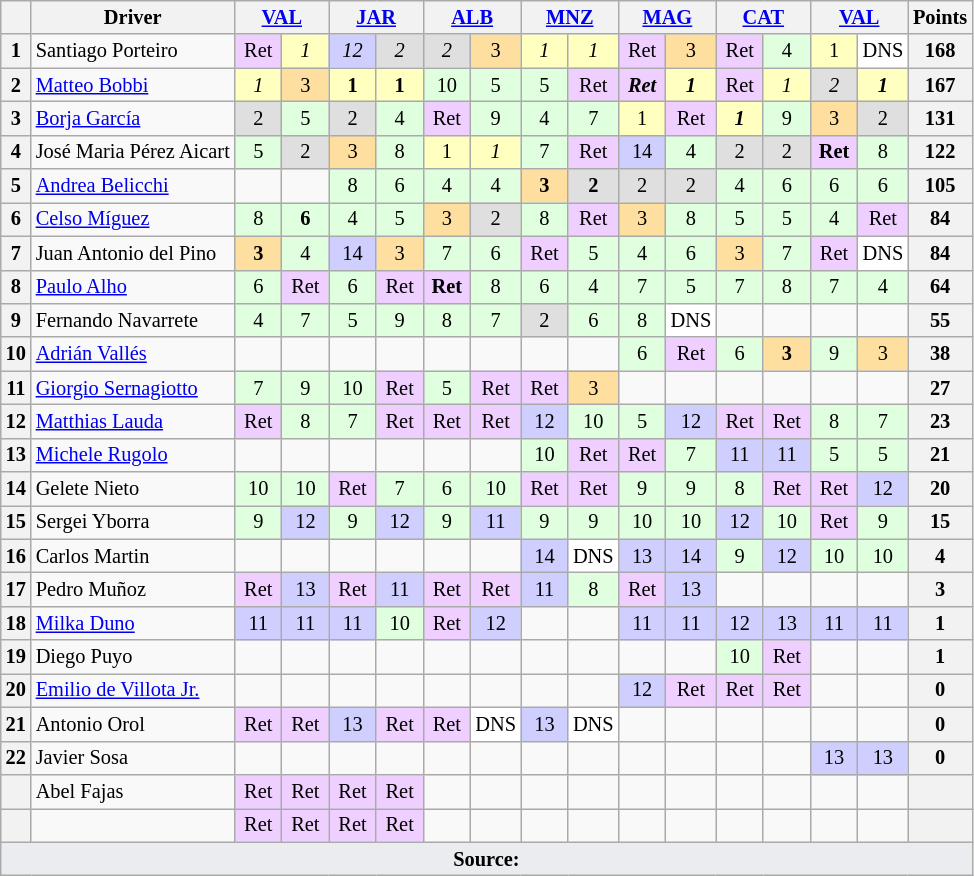<table class="wikitable" style="font-size: 85%; text-align:center">
<tr>
<th></th>
<th>Driver</th>
<th colspan=2><a href='#'>VAL</a><br></th>
<th colspan=2><a href='#'>JAR</a><br></th>
<th colspan=2><a href='#'>ALB</a><br></th>
<th colspan=2><a href='#'>MNZ</a><br></th>
<th colspan=2><a href='#'>MAG</a><br></th>
<th colspan=2><a href='#'>CAT</a><br></th>
<th colspan=2><a href='#'>VAL</a><br></th>
<th>Points</th>
</tr>
<tr>
<th>1</th>
<td align=left> Santiago Porteiro</td>
<td style="background:#EFCFFF;" width=25>Ret</td>
<td style="background:#FFFFBF;" width=25><em>1</em></td>
<td style="background:#CFCFFF;" width=25><em>12</em></td>
<td style="background:#DFDFDF;" width=25><em>2</em></td>
<td style="background:#DFDFDF;" width=25><em>2</em></td>
<td style="background:#FFDF9F;" width=25>3</td>
<td style="background:#FFFFBF;" width=25><em>1</em></td>
<td style="background:#FFFFBF;" width=25><em>1</em></td>
<td style="background:#EFCFFF;" width=25>Ret</td>
<td style="background:#FFDF9F;" width=25>3</td>
<td style="background:#EFCFFF;" width=25>Ret</td>
<td style="background:#DFFFDF;" width=25>4</td>
<td style="background:#FFFFBF;" width=25>1</td>
<td style="background:#FFFFFF;" width=25>DNS</td>
<th>168</th>
</tr>
<tr>
<th>2</th>
<td align=left> <a href='#'>Matteo Bobbi</a></td>
<td style="background:#FFFFBF;"><em>1</em></td>
<td style="background:#FFDF9F;">3</td>
<td style="background:#FFFFBF;"><strong>1</strong></td>
<td style="background:#FFFFBF;"><strong>1</strong></td>
<td style="background:#DFFFDF;">10</td>
<td style="background:#DFFFDF;">5</td>
<td style="background:#DFFFDF;">5</td>
<td style="background:#EFCFFF;">Ret</td>
<td style="background:#EFCFFF;"><strong><em>Ret</em></strong></td>
<td style="background:#FFFFBF;"><strong><em>1</em></strong></td>
<td style="background:#EFCFFF;">Ret</td>
<td style="background:#FFFFBF;"><em>1</em></td>
<td style="background:#DFDFDF;"><em>2</em></td>
<td style="background:#FFFFBF;"><strong><em>1</em></strong></td>
<th>167</th>
</tr>
<tr>
<th>3</th>
<td align=left> <a href='#'>Borja García</a></td>
<td style="background:#DFDFDF;">2</td>
<td style="background:#DFFFDF;">5</td>
<td style="background:#DFDFDF;">2</td>
<td style="background:#DFFFDF;">4</td>
<td style="background:#EFCFFF;">Ret</td>
<td style="background:#DFFFDF;">9</td>
<td style="background:#DFFFDF;">4</td>
<td style="background:#DFFFDF;">7</td>
<td style="background:#FFFFBF;">1</td>
<td style="background:#EFCFFF;">Ret</td>
<td style="background:#FFFFBF;"><strong><em>1</em></strong></td>
<td style="background:#DFFFDF;">9</td>
<td style="background:#FFDF9F;">3</td>
<td style="background:#DFDFDF;">2</td>
<th>131</th>
</tr>
<tr>
<th>4</th>
<td align=left> José Maria Pérez Aicart</td>
<td style="background:#DFFFDF;">5</td>
<td style="background:#DFDFDF;">2</td>
<td style="background:#FFDF9F;">3</td>
<td style="background:#DFFFDF;">8</td>
<td style="background:#FFFFBF;">1</td>
<td style="background:#FFFFBF;"><em>1</em></td>
<td style="background:#DFFFDF;">7</td>
<td style="background:#EFCFFF;">Ret</td>
<td style="background:#CFCFFF;">14</td>
<td style="background:#DFFFDF;">4</td>
<td style="background:#DFDFDF;">2</td>
<td style="background:#DFDFDF;">2</td>
<td style="background:#EFCFFF;"><strong>Ret</strong></td>
<td style="background:#DFFFDF;">8</td>
<th>122</th>
</tr>
<tr>
<th>5</th>
<td align=left> <a href='#'>Andrea Belicchi</a></td>
<td></td>
<td></td>
<td style="background:#DFFFDF;">8</td>
<td style="background:#DFFFDF;">6</td>
<td style="background:#DFFFDF;">4</td>
<td style="background:#DFFFDF;">4</td>
<td style="background:#FFDF9F;"><strong>3</strong></td>
<td style="background:#DFDFDF;"><strong>2</strong></td>
<td style="background:#DFDFDF;">2</td>
<td style="background:#DFDFDF;">2</td>
<td style="background:#DFFFDF;">4</td>
<td style="background:#DFFFDF;">6</td>
<td style="background:#DFFFDF;">6</td>
<td style="background:#DFFFDF;">6</td>
<th>105</th>
</tr>
<tr>
<th>6</th>
<td align=left> <a href='#'>Celso Míguez</a></td>
<td style="background:#DFFFDF;">8</td>
<td style="background:#DFFFDF;"><strong>6</strong></td>
<td style="background:#DFFFDF;">4</td>
<td style="background:#DFFFDF;">5</td>
<td style="background:#FFDF9F;">3</td>
<td style="background:#DFDFDF;">2</td>
<td style="background:#DFFFDF;">8</td>
<td style="background:#EFCFFF;">Ret</td>
<td style="background:#FFDF9F;">3</td>
<td style="background:#DFFFDF;">8</td>
<td style="background:#DFFFDF;">5</td>
<td style="background:#DFFFDF;">5</td>
<td style="background:#DFFFDF;">4</td>
<td style="background:#EFCFFF;">Ret</td>
<th>84</th>
</tr>
<tr>
<th>7</th>
<td align=left> Juan Antonio del Pino</td>
<td style="background:#FFDF9F;"><strong>3</strong></td>
<td style="background:#DFFFDF;">4</td>
<td style="background:#CFCFFF;">14</td>
<td style="background:#FFDF9F;">3</td>
<td style="background:#DFFFDF;">7</td>
<td style="background:#DFFFDF;">6</td>
<td style="background:#EFCFFF;">Ret</td>
<td style="background:#DFFFDF;">5</td>
<td style="background:#DFFFDF;">4</td>
<td style="background:#DFFFDF;">6</td>
<td style="background:#FFDF9F;">3</td>
<td style="background:#DFFFDF;">7</td>
<td style="background:#EFCFFF;">Ret</td>
<td style="background:#FFFFFF;">DNS</td>
<th>84</th>
</tr>
<tr>
<th>8</th>
<td align=left> <a href='#'>Paulo Alho</a></td>
<td style="background:#DFFFDF;">6</td>
<td style="background:#EFCFFF;">Ret</td>
<td style="background:#DFFFDF;">6</td>
<td style="background:#EFCFFF;">Ret</td>
<td style="background:#EFCFFF;"><strong>Ret</strong></td>
<td style="background:#DFFFDF;">8</td>
<td style="background:#DFFFDF;">6</td>
<td style="background:#DFFFDF;">4</td>
<td style="background:#DFFFDF;">7</td>
<td style="background:#DFFFDF;">5</td>
<td style="background:#DFFFDF;">7</td>
<td style="background:#DFFFDF;">8</td>
<td style="background:#DFFFDF;">7</td>
<td style="background:#DFFFDF;">4</td>
<th>64</th>
</tr>
<tr>
<th>9</th>
<td align=left> Fernando Navarrete</td>
<td style="background:#DFFFDF;">4</td>
<td style="background:#DFFFDF;">7</td>
<td style="background:#DFFFDF;">5</td>
<td style="background:#DFFFDF;">9</td>
<td style="background:#DFFFDF;">8</td>
<td style="background:#DFFFDF;">7</td>
<td style="background:#DFDFDF;">2</td>
<td style="background:#DFFFDF;">6</td>
<td style="background:#DFFFDF;">8</td>
<td style="background:#FFFFFF;">DNS</td>
<td></td>
<td></td>
<td></td>
<td></td>
<th>55</th>
</tr>
<tr>
<th>10</th>
<td align=left> <a href='#'>Adrián Vallés</a></td>
<td></td>
<td></td>
<td></td>
<td></td>
<td></td>
<td></td>
<td></td>
<td></td>
<td style="background:#DFFFDF;">6</td>
<td style="background:#EFCFFF;">Ret</td>
<td style="background:#DFFFDF;">6</td>
<td style="background:#FFDF9F;"><strong>3</strong></td>
<td style="background:#DFFFDF;">9</td>
<td style="background:#FFDF9F;">3</td>
<th>38</th>
</tr>
<tr>
<th>11</th>
<td align=left> <a href='#'>Giorgio Sernagiotto</a></td>
<td style="background:#DFFFDF;">7</td>
<td style="background:#DFFFDF;">9</td>
<td style="background:#DFFFDF;">10</td>
<td style="background:#EFCFFF;">Ret</td>
<td style="background:#DFFFDF;">5</td>
<td style="background:#EFCFFF;">Ret</td>
<td style="background:#EFCFFF;">Ret</td>
<td style="background:#FFDF9F;">3</td>
<td></td>
<td></td>
<td></td>
<td></td>
<td></td>
<td></td>
<th>27</th>
</tr>
<tr>
<th>12</th>
<td align=left> <a href='#'>Matthias Lauda</a></td>
<td style="background:#EFCFFF;">Ret</td>
<td style="background:#DFFFDF;">8</td>
<td style="background:#DFFFDF;">7</td>
<td style="background:#EFCFFF;">Ret</td>
<td style="background:#EFCFFF;">Ret</td>
<td style="background:#EFCFFF;">Ret</td>
<td style="background:#CFCFFF;">12</td>
<td style="background:#DFFFDF;">10</td>
<td style="background:#DFFFDF;">5</td>
<td style="background:#CFCFFF;">12</td>
<td style="background:#EFCFFF;">Ret</td>
<td style="background:#EFCFFF;">Ret</td>
<td style="background:#DFFFDF;">8</td>
<td style="background:#DFFFDF;">7</td>
<th>23</th>
</tr>
<tr>
<th>13</th>
<td align=left> <a href='#'>Michele Rugolo</a></td>
<td></td>
<td></td>
<td></td>
<td></td>
<td></td>
<td></td>
<td style="background:#DFFFDF;">10</td>
<td style="background:#EFCFFF;">Ret</td>
<td style="background:#EFCFFF;">Ret</td>
<td style="background:#DFFFDF;">7</td>
<td style="background:#CFCFFF;">11</td>
<td style="background:#CFCFFF;">11</td>
<td style="background:#DFFFDF;">5</td>
<td style="background:#DFFFDF;">5</td>
<th>21</th>
</tr>
<tr>
<th>14</th>
<td align=left> Gelete Nieto</td>
<td style="background:#DFFFDF;">10</td>
<td style="background:#DFFFDF;">10</td>
<td style="background:#EFCFFF;">Ret</td>
<td style="background:#DFFFDF;">7</td>
<td style="background:#DFFFDF;">6</td>
<td style="background:#DFFFDF;">10</td>
<td style="background:#EFCFFF;">Ret</td>
<td style="background:#EFCFFF;">Ret</td>
<td style="background:#DFFFDF;">9</td>
<td style="background:#DFFFDF;">9</td>
<td style="background:#DFFFDF;">8</td>
<td style="background:#EFCFFF;">Ret</td>
<td style="background:#EFCFFF;">Ret</td>
<td style="background:#CFCFFF;">12</td>
<th>20</th>
</tr>
<tr>
<th>15</th>
<td align=left> Sergei Yborra</td>
<td style="background:#DFFFDF;">9</td>
<td style="background:#CFCFFF;">12</td>
<td style="background:#DFFFDF;">9</td>
<td style="background:#CFCFFF;">12</td>
<td style="background:#DFFFDF;">9</td>
<td style="background:#CFCFFF;">11</td>
<td style="background:#DFFFDF;">9</td>
<td style="background:#DFFFDF;">9</td>
<td style="background:#DFFFDF;">10</td>
<td style="background:#DFFFDF;">10</td>
<td style="background:#CFCFFF;">12</td>
<td style="background:#DFFFDF;">10</td>
<td style="background:#EFCFFF;">Ret</td>
<td style="background:#DFFFDF;">9</td>
<th>15</th>
</tr>
<tr>
<th>16</th>
<td align=left> Carlos Martin</td>
<td></td>
<td></td>
<td></td>
<td></td>
<td></td>
<td></td>
<td style="background:#CFCFFF;">14</td>
<td style="background:#FFFFFF;">DNS</td>
<td style="background:#CFCFFF;">13</td>
<td style="background:#CFCFFF;">14</td>
<td style="background:#DFFFDF;">9</td>
<td style="background:#CFCFFF;">12</td>
<td style="background:#DFFFDF;">10</td>
<td style="background:#DFFFDF;">10</td>
<th>4</th>
</tr>
<tr>
<th>17</th>
<td align=left> Pedro Muñoz</td>
<td style="background:#EFCFFF;">Ret</td>
<td style="background:#CFCFFF;">13</td>
<td style="background:#EFCFFF;">Ret</td>
<td style="background:#CFCFFF;">11</td>
<td style="background:#EFCFFF;">Ret</td>
<td style="background:#EFCFFF;">Ret</td>
<td style="background:#CFCFFF;">11</td>
<td style="background:#DFFFDF;">8</td>
<td style="background:#EFCFFF;">Ret</td>
<td style="background:#CFCFFF;">13</td>
<td></td>
<td></td>
<td></td>
<td></td>
<th>3</th>
</tr>
<tr>
<th>18</th>
<td align=left> <a href='#'>Milka Duno</a></td>
<td style="background:#CFCFFF;">11</td>
<td style="background:#CFCFFF;">11</td>
<td style="background:#CFCFFF;">11</td>
<td style="background:#DFFFDF;">10</td>
<td style="background:#EFCFFF;">Ret</td>
<td style="background:#CFCFFF;">12</td>
<td></td>
<td></td>
<td style="background:#CFCFFF;">11</td>
<td style="background:#CFCFFF;">11</td>
<td style="background:#CFCFFF;">12</td>
<td style="background:#CFCFFF;">13</td>
<td style="background:#CFCFFF;">11</td>
<td style="background:#CFCFFF;">11</td>
<th>1</th>
</tr>
<tr>
<th>19</th>
<td align=left> Diego Puyo</td>
<td></td>
<td></td>
<td></td>
<td></td>
<td></td>
<td></td>
<td></td>
<td></td>
<td></td>
<td></td>
<td style="background:#DFFFDF;">10</td>
<td style="background:#EFCFFF;">Ret</td>
<td></td>
<td></td>
<th>1</th>
</tr>
<tr>
<th>20</th>
<td align=left> <a href='#'>Emilio de Villota Jr.</a></td>
<td></td>
<td></td>
<td></td>
<td></td>
<td></td>
<td></td>
<td></td>
<td></td>
<td style="background:#CFCFFF;">12</td>
<td style="background:#EFCFFF;">Ret</td>
<td style="background:#EFCFFF;">Ret</td>
<td style="background:#EFCFFF;">Ret</td>
<td></td>
<td></td>
<th>0</th>
</tr>
<tr>
<th>21</th>
<td align=left> Antonio Orol</td>
<td style="background:#EFCFFF;">Ret</td>
<td style="background:#EFCFFF;">Ret</td>
<td style="background:#CFCFFF;">13</td>
<td style="background:#EFCFFF;">Ret</td>
<td style="background:#EFCFFF;">Ret</td>
<td style="background:#FFFFFF;">DNS</td>
<td style="background:#CFCFFF;">13</td>
<td style="background:#FFFFFF;">DNS</td>
<td></td>
<td></td>
<td></td>
<td></td>
<td></td>
<td></td>
<th>0</th>
</tr>
<tr>
<th>22</th>
<td align=left> Javier Sosa</td>
<td></td>
<td></td>
<td></td>
<td></td>
<td></td>
<td></td>
<td></td>
<td></td>
<td></td>
<td></td>
<td></td>
<td></td>
<td style="background:#CFCFFF;">13</td>
<td style="background:#CFCFFF;">13</td>
<th>0</th>
</tr>
<tr>
<th></th>
<td align=left> Abel Fajas</td>
<td style="background:#EFCFFF;">Ret</td>
<td style="background:#EFCFFF;">Ret</td>
<td style="background:#EFCFFF;">Ret</td>
<td style="background:#EFCFFF;">Ret</td>
<td></td>
<td></td>
<td></td>
<td></td>
<td></td>
<td></td>
<td></td>
<td></td>
<td></td>
<td></td>
<th></th>
</tr>
<tr>
<th></th>
<td align=left></td>
<td style="background:#EFCFFF;">Ret</td>
<td style="background:#EFCFFF;">Ret</td>
<td style="background:#EFCFFF;">Ret</td>
<td style="background:#EFCFFF;">Ret</td>
<td></td>
<td></td>
<td></td>
<td></td>
<td></td>
<td></td>
<td></td>
<td></td>
<td></td>
<td></td>
<th></th>
</tr>
<tr class="sortbottom">
<td colspan="17" style="background-color:#EAECF0;text-align:center"><strong>Source:</strong></td>
</tr>
</table>
